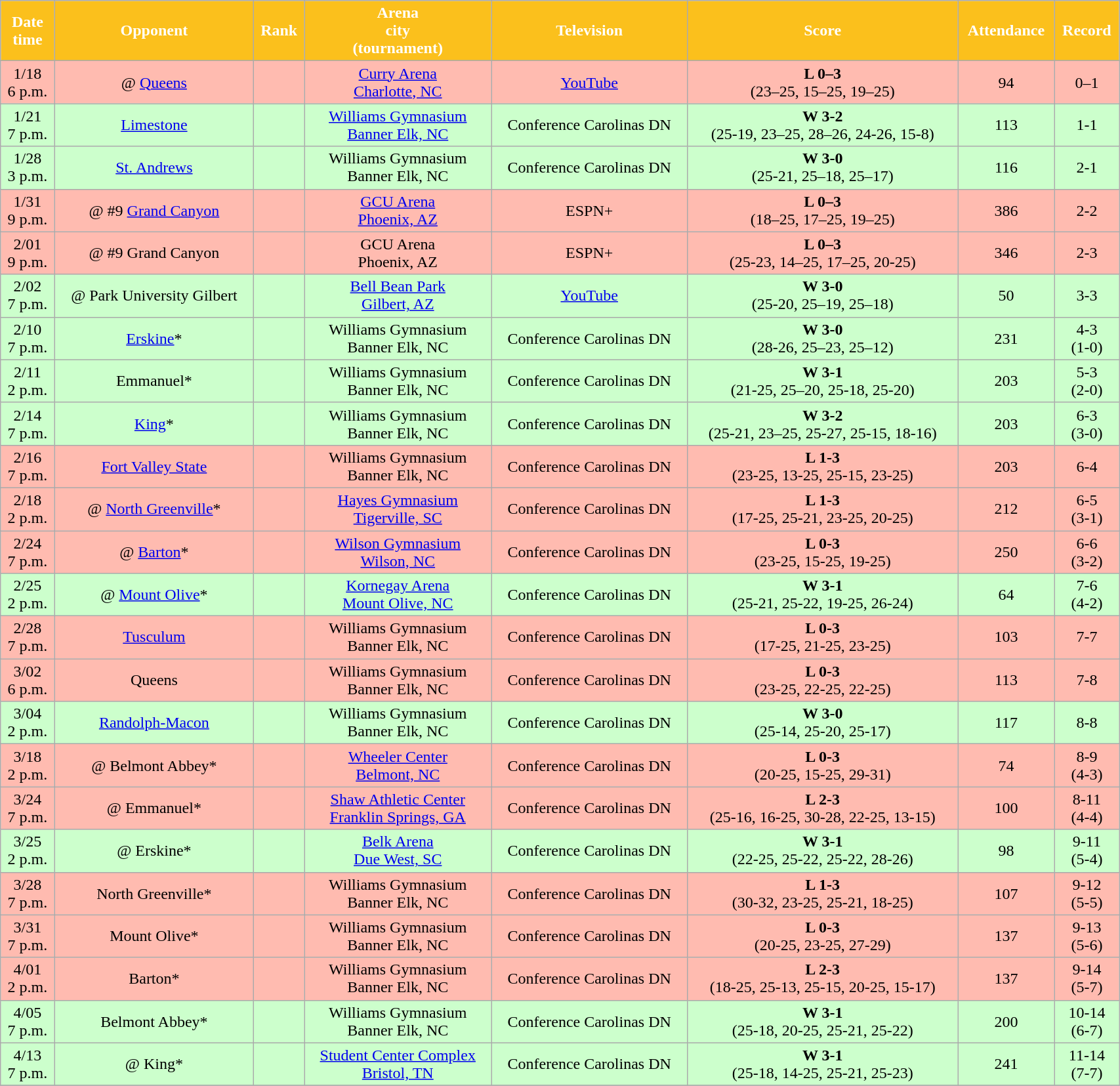<table class="wikitable sortable" style="width:90%">
<tr>
<th style="background:#FBC01C; color:#FFFFFF;" scope="col">Date<br>time</th>
<th style="background:#FBC01C; color:#FFFFFF;" scope="col">Opponent</th>
<th style="background:#FBC01C; color:#FFFFFF;" scope="col">Rank</th>
<th style="background:#FBC01C; color:#FFFFFF;" scope="col">Arena<br>city<br>(tournament)</th>
<th style="background:#FBC01C; color:#FFFFFF;" scope="col">Television</th>
<th style="background:#FBC01C; color:#FFFFFF;" scope="col">Score</th>
<th style="background:#FBC01C; color:#FFFFFF;" scope="col">Attendance</th>
<th style="background:#FBC01C; color:#FFFFFF;" scope="col">Record</th>
</tr>
<tr align="center" bgcolor="#ffbbb">
<td>1/18<br>6 p.m.</td>
<td>@ <a href='#'>Queens</a></td>
<td></td>
<td><a href='#'>Curry Arena</a><br><a href='#'>Charlotte, NC</a></td>
<td><a href='#'>YouTube</a></td>
<td><strong>L 0–3</strong><br>(23–25, 15–25, 19–25)</td>
<td>94</td>
<td>0–1</td>
</tr>
<tr align="center" bgcolor="#ccffcc">
<td>1/21<br>7 p.m.</td>
<td><a href='#'>Limestone</a></td>
<td></td>
<td><a href='#'>Williams Gymnasium</a><br><a href='#'>Banner Elk, NC</a></td>
<td>Conference Carolinas DN</td>
<td><strong>W 3-2</strong><br>(25-19, 23–25, 28–26, 24-26, 15-8)</td>
<td>113</td>
<td>1-1</td>
</tr>
<tr align="center" bgcolor="#ccffcc">
<td>1/28<br>3 p.m.</td>
<td><a href='#'>St. Andrews</a></td>
<td></td>
<td>Williams Gymnasium<br>Banner Elk, NC</td>
<td>Conference Carolinas DN</td>
<td><strong>W 3-0</strong><br>(25-21, 25–18, 25–17)</td>
<td>116</td>
<td>2-1</td>
</tr>
<tr align="center" bgcolor="#ffbbb">
<td>1/31<br>9 p.m.</td>
<td>@ #9 <a href='#'>Grand Canyon</a></td>
<td></td>
<td><a href='#'>GCU Arena</a><br><a href='#'>Phoenix, AZ</a></td>
<td>ESPN+</td>
<td><strong>L 0–3</strong><br>(18–25, 17–25, 19–25)</td>
<td>386</td>
<td>2-2</td>
</tr>
<tr align="center" bgcolor="#ffbbb">
<td>2/01<br>9 p.m.</td>
<td>@ #9 Grand Canyon</td>
<td></td>
<td>GCU Arena<br>Phoenix, AZ</td>
<td>ESPN+</td>
<td><strong>L 0–3</strong><br>(25-23, 14–25, 17–25, 20-25)</td>
<td>346</td>
<td>2-3</td>
</tr>
<tr align="center" bgcolor="#ccffcc">
<td>2/02<br>7 p.m.</td>
<td>@ Park University Gilbert</td>
<td></td>
<td><a href='#'>Bell Bean Park</a><br><a href='#'>Gilbert, AZ</a></td>
<td><a href='#'>YouTube</a></td>
<td><strong>W 3-0</strong><br>(25-20, 25–19, 25–18)</td>
<td>50</td>
<td>3-3</td>
</tr>
<tr align="center" bgcolor="#ccffcc">
<td>2/10<br>7 p.m.</td>
<td><a href='#'>Erskine</a>*</td>
<td></td>
<td>Williams Gymnasium<br>Banner Elk, NC</td>
<td>Conference Carolinas DN</td>
<td><strong>W 3-0</strong><br>(28-26, 25–23, 25–12)</td>
<td>231</td>
<td>4-3<br>(1-0)</td>
</tr>
<tr align="center" bgcolor="#ccffcc">
<td>2/11<br>2 p.m.</td>
<td>Emmanuel*</td>
<td></td>
<td>Williams Gymnasium<br>Banner Elk, NC</td>
<td>Conference Carolinas DN</td>
<td><strong>W 3-1</strong><br>(21-25, 25–20, 25-18, 25-20)</td>
<td>203</td>
<td>5-3<br>(2-0)</td>
</tr>
<tr align="center" bgcolor="#ccffcc">
<td>2/14<br>7 p.m.</td>
<td><a href='#'>King</a>*</td>
<td></td>
<td>Williams Gymnasium<br>Banner Elk, NC</td>
<td>Conference Carolinas DN</td>
<td><strong>W 3-2</strong><br>(25-21, 23–25, 25-27, 25-15, 18-16)</td>
<td>203</td>
<td>6-3<br>(3-0)</td>
</tr>
<tr align="center" bgcolor="#ffbbb">
<td>2/16<br>7 p.m.</td>
<td><a href='#'>Fort Valley State</a></td>
<td></td>
<td>Williams Gymnasium<br>Banner Elk, NC</td>
<td>Conference Carolinas DN</td>
<td><strong>L 1-3</strong><br>(23-25, 13-25, 25-15, 23-25)</td>
<td>203</td>
<td>6-4</td>
</tr>
<tr align="center" bgcolor="#ffbbb">
<td>2/18<br>2 p.m.</td>
<td>@ <a href='#'>North Greenville</a>*</td>
<td></td>
<td><a href='#'>Hayes Gymnasium</a><br><a href='#'>Tigerville, SC</a></td>
<td>Conference Carolinas DN</td>
<td><strong>L 1-3</strong><br>(17-25, 25-21, 23-25, 20-25)</td>
<td>212</td>
<td>6-5<br>(3-1)</td>
</tr>
<tr align="center" bgcolor="#ffbbb">
<td>2/24<br>7 p.m.</td>
<td>@ <a href='#'>Barton</a>*</td>
<td></td>
<td><a href='#'>Wilson Gymnasium</a><br><a href='#'>Wilson, NC</a></td>
<td>Conference Carolinas DN</td>
<td><strong>L 0-3</strong><br>(23-25, 15-25, 19-25)</td>
<td>250</td>
<td>6-6<br>(3-2)</td>
</tr>
<tr align="center" bgcolor="#ccffcc">
<td>2/25<br>2 p.m.</td>
<td>@ <a href='#'>Mount Olive</a>*</td>
<td></td>
<td><a href='#'>Kornegay Arena</a><br><a href='#'>Mount Olive, NC</a></td>
<td>Conference Carolinas DN</td>
<td><strong>W 3-1</strong><br>(25-21, 25-22, 19-25, 26-24)</td>
<td>64</td>
<td>7-6<br>(4-2)</td>
</tr>
<tr align="center" bgcolor="#ffbbb">
<td>2/28<br>7 p.m.</td>
<td><a href='#'>Tusculum</a></td>
<td></td>
<td>Williams Gymnasium<br>Banner Elk, NC</td>
<td>Conference Carolinas DN</td>
<td><strong>L 0-3</strong><br>(17-25, 21-25, 23-25)</td>
<td>103</td>
<td>7-7</td>
</tr>
<tr align="center" bgcolor="#ffbbb">
<td>3/02<br>6 p.m.</td>
<td>Queens</td>
<td></td>
<td>Williams Gymnasium<br>Banner Elk, NC</td>
<td>Conference Carolinas DN</td>
<td><strong>L 0-3</strong><br>(23-25, 22-25, 22-25)</td>
<td>113</td>
<td>7-8</td>
</tr>
<tr align="center" bgcolor="#ccffcc">
<td>3/04<br>2 p.m.</td>
<td><a href='#'>Randolph-Macon</a></td>
<td></td>
<td>Williams Gymnasium<br>Banner Elk, NC</td>
<td>Conference Carolinas DN</td>
<td><strong>W 3-0</strong><br>(25-14, 25-20, 25-17)</td>
<td>117</td>
<td>8-8</td>
</tr>
<tr align="center" bgcolor="#ffbbb">
<td>3/18<br>2 p.m.</td>
<td>@ Belmont Abbey*</td>
<td></td>
<td><a href='#'>Wheeler Center</a><br><a href='#'>Belmont, NC</a></td>
<td>Conference Carolinas DN</td>
<td><strong>L 0-3</strong><br>(20-25, 15-25, 29-31)</td>
<td>74</td>
<td>8-9<br>(4-3)</td>
</tr>
<tr align="center" bgcolor="#ffbbb">
<td>3/24<br>7 p.m.</td>
<td>@ Emmanuel*</td>
<td></td>
<td><a href='#'>Shaw Athletic Center</a><br><a href='#'>Franklin Springs, GA</a></td>
<td>Conference Carolinas DN</td>
<td><strong>L 2-3</strong><br>(25-16, 16-25, 30-28, 22-25, 13-15)</td>
<td>100</td>
<td>8-11<br>(4-4)</td>
</tr>
<tr align="center" bgcolor="#ccffcc">
<td>3/25<br>2 p.m.</td>
<td>@ Erskine*</td>
<td></td>
<td><a href='#'>Belk Arena</a><br><a href='#'>Due West, SC</a></td>
<td>Conference Carolinas DN</td>
<td><strong>W 3-1</strong><br>(22-25, 25-22, 25-22, 28-26)</td>
<td>98</td>
<td>9-11<br>(5-4)</td>
</tr>
<tr align="center" bgcolor="#ffbbb">
<td>3/28<br>7 p.m.</td>
<td>North Greenville*</td>
<td></td>
<td>Williams Gymnasium<br>Banner Elk, NC</td>
<td>Conference Carolinas DN</td>
<td><strong>L 1-3</strong><br>(30-32, 23-25, 25-21, 18-25)</td>
<td>107</td>
<td>9-12<br>(5-5)</td>
</tr>
<tr align="center" bgcolor="#ffbbb">
<td>3/31<br>7 p.m.</td>
<td>Mount Olive*</td>
<td></td>
<td>Williams Gymnasium<br>Banner Elk, NC</td>
<td>Conference Carolinas DN</td>
<td><strong>L 0-3</strong><br>(20-25, 23-25, 27-29)</td>
<td>137</td>
<td>9-13<br>(5-6)</td>
</tr>
<tr align="center" bgcolor="#ffbbb">
<td>4/01<br>2 p.m.</td>
<td>Barton*</td>
<td></td>
<td>Williams Gymnasium<br>Banner Elk, NC</td>
<td>Conference Carolinas DN</td>
<td><strong>L 2-3</strong><br>(18-25, 25-13, 25-15, 20-25, 15-17)</td>
<td>137</td>
<td>9-14<br>(5-7)</td>
</tr>
<tr align="center" bgcolor="#ccffcc">
<td>4/05<br>7 p.m.</td>
<td>Belmont Abbey*</td>
<td></td>
<td>Williams Gymnasium<br>Banner Elk, NC</td>
<td>Conference Carolinas DN</td>
<td><strong>W 3-1</strong><br>(25-18, 20-25, 25-21, 25-22)</td>
<td>200</td>
<td>10-14<br>(6-7)</td>
</tr>
<tr align="center" bgcolor="#ccffcc">
<td>4/13<br>7 p.m.</td>
<td>@ King*</td>
<td></td>
<td><a href='#'>Student Center Complex</a><br><a href='#'>Bristol, TN</a></td>
<td>Conference Carolinas DN</td>
<td><strong>W 3-1</strong><br>(25-18, 14-25, 25-21, 25-23)</td>
<td>241</td>
<td>11-14<br>(7-7)</td>
</tr>
<tr>
</tr>
</table>
